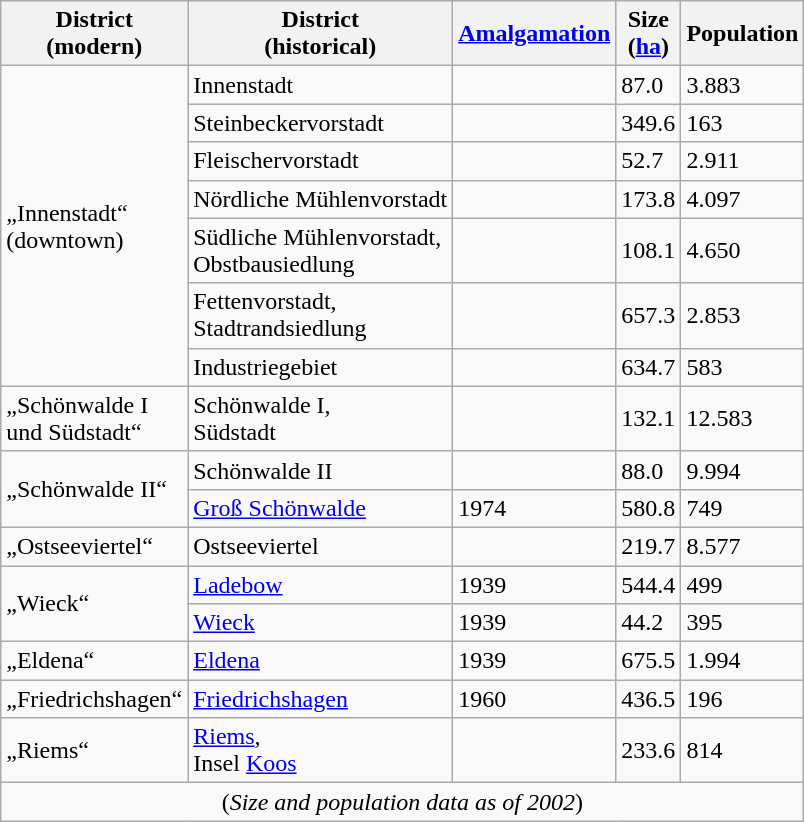<table class="wikitable">
<tr>
<th>District<br>(modern)</th>
<th>District<br>(historical)</th>
<th><a href='#'>Amalgamation</a></th>
<th>Size<br>(<a href='#'>ha</a>)</th>
<th>Population</th>
</tr>
<tr>
<td rowspan="7">„Innenstadt“<br>(downtown)</td>
<td>Innenstadt</td>
<td></td>
<td>87.0</td>
<td>3.883</td>
</tr>
<tr>
<td>Steinbeckervorstadt</td>
<td></td>
<td>349.6</td>
<td>163</td>
</tr>
<tr>
<td>Fleischervorstadt</td>
<td></td>
<td>52.7</td>
<td>2.911</td>
</tr>
<tr>
<td>Nördliche Mühlenvorstadt</td>
<td></td>
<td>173.8</td>
<td>4.097</td>
</tr>
<tr>
<td>Südliche Mühlenvorstadt,<br>Obstbausiedlung</td>
<td></td>
<td>108.1</td>
<td>4.650</td>
</tr>
<tr>
<td>Fettenvorstadt,<br>Stadtrandsiedlung</td>
<td></td>
<td>657.3</td>
<td>2.853</td>
</tr>
<tr>
<td>Industriegebiet</td>
<td></td>
<td>634.7</td>
<td>583</td>
</tr>
<tr>
<td>„Schönwalde I<br>und Südstadt“</td>
<td>Schönwalde I,<br>Südstadt</td>
<td></td>
<td>132.1</td>
<td>12.583</td>
</tr>
<tr>
<td rowspan="2">„Schönwalde II“</td>
<td>Schönwalde II</td>
<td></td>
<td>88.0</td>
<td>9.994</td>
</tr>
<tr>
<td><a href='#'>Groß Schönwalde</a></td>
<td>1974</td>
<td>580.8</td>
<td>749</td>
</tr>
<tr>
<td>„Ostseeviertel“</td>
<td>Ostseeviertel</td>
<td></td>
<td>219.7</td>
<td>8.577</td>
</tr>
<tr>
<td rowspan="2">„Wieck“</td>
<td><a href='#'>Ladebow</a></td>
<td>1939</td>
<td>544.4</td>
<td>499</td>
</tr>
<tr>
<td><a href='#'>Wieck</a></td>
<td>1939</td>
<td>44.2</td>
<td>395</td>
</tr>
<tr>
<td>„Eldena“</td>
<td><a href='#'>Eldena</a></td>
<td>1939</td>
<td>675.5</td>
<td>1.994</td>
</tr>
<tr>
<td>„Friedrichshagen“</td>
<td><a href='#'>Friedrichshagen</a></td>
<td>1960</td>
<td>436.5</td>
<td>196</td>
</tr>
<tr>
<td>„Riems“</td>
<td><a href='#'>Riems</a>,<br>Insel <a href='#'>Koos</a></td>
<td></td>
<td>233.6</td>
<td>814</td>
</tr>
<tr>
<td colspan="5" style="text-align:center">(<em>Size and population data as of 2002</em>)</td>
</tr>
</table>
